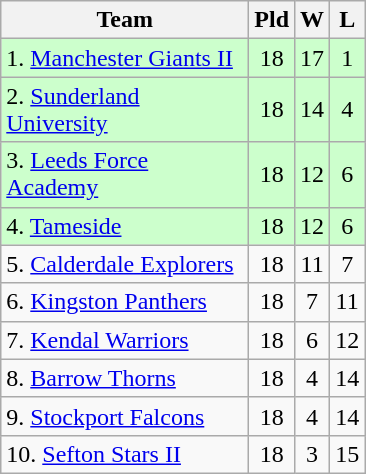<table class="wikitable" style="text-align: center;">
<tr>
<th style="width:158px;">Team</th>
<th style="width:12px;" abbr="Played">Pld</th>
<th style="width:12px;" abbr="Won">W</th>
<th style="width:12px;" abbr="Lost">L</th>
</tr>
<tr style="background:#cfc;">
<td style="text-align:left;">1. <a href='#'>Manchester Giants II</a></td>
<td>18</td>
<td>17</td>
<td>1</td>
</tr>
<tr style="background:#cfc;">
<td style="text-align:left;">2. <a href='#'>Sunderland University</a></td>
<td>18</td>
<td>14</td>
<td>4</td>
</tr>
<tr style="background:#cfc;">
<td style="text-align:left;">3. <a href='#'>Leeds Force Academy</a></td>
<td>18</td>
<td>12</td>
<td>6</td>
</tr>
<tr style="background:#cfc;">
<td style="text-align:left;">4. <a href='#'>Tameside</a></td>
<td>18</td>
<td>12</td>
<td>6</td>
</tr>
<tr style="background:;">
<td style="text-align:left;">5. <a href='#'>Calderdale Explorers</a></td>
<td>18</td>
<td>11</td>
<td>7</td>
</tr>
<tr style="background: ;">
<td style="text-align:left;">6. <a href='#'>Kingston Panthers</a></td>
<td>18</td>
<td>7</td>
<td>11</td>
</tr>
<tr style="background: ;">
<td style="text-align:left;">7. <a href='#'>Kendal Warriors</a></td>
<td>18</td>
<td>6</td>
<td>12</td>
</tr>
<tr style="background: ;">
<td style="text-align:left;">8. <a href='#'>Barrow Thorns</a></td>
<td>18</td>
<td>4</td>
<td>14</td>
</tr>
<tr style="background: ;">
<td style="text-align:left;">9. <a href='#'>Stockport Falcons</a></td>
<td>18</td>
<td>4</td>
<td>14</td>
</tr>
<tr style="background: ;">
<td style="text-align:left;">10. <a href='#'>Sefton Stars II</a></td>
<td>18</td>
<td>3</td>
<td>15</td>
</tr>
</table>
